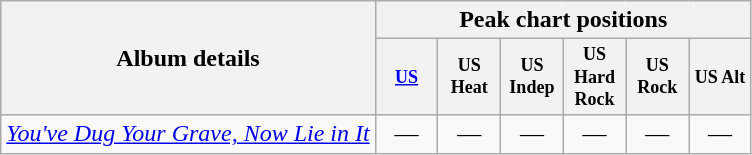<table class="wikitable" style="text-align:center;">
<tr>
<th rowspan="2">Album details</th>
<th colspan="19">Peak chart positions</th>
</tr>
<tr>
<th style="width:3em;font-size:75%"><a href='#'>US</a></th>
<th style="width:3em;font-size:75%">US Heat</th>
<th style="width:3em;font-size:75%">US Indep</th>
<th style="width:3em;font-size:75%">US Hard Rock</th>
<th style="width:3em;font-size:75%">US Rock</th>
<th style="width:3em;font-size:75%">US Alt</th>
</tr>
<tr>
<td align=left><em><a href='#'>You've Dug Your Grave, Now Lie in It</a></em><br></td>
<td>—</td>
<td>—</td>
<td>—</td>
<td>—</td>
<td>—</td>
<td>—</td>
</tr>
</table>
